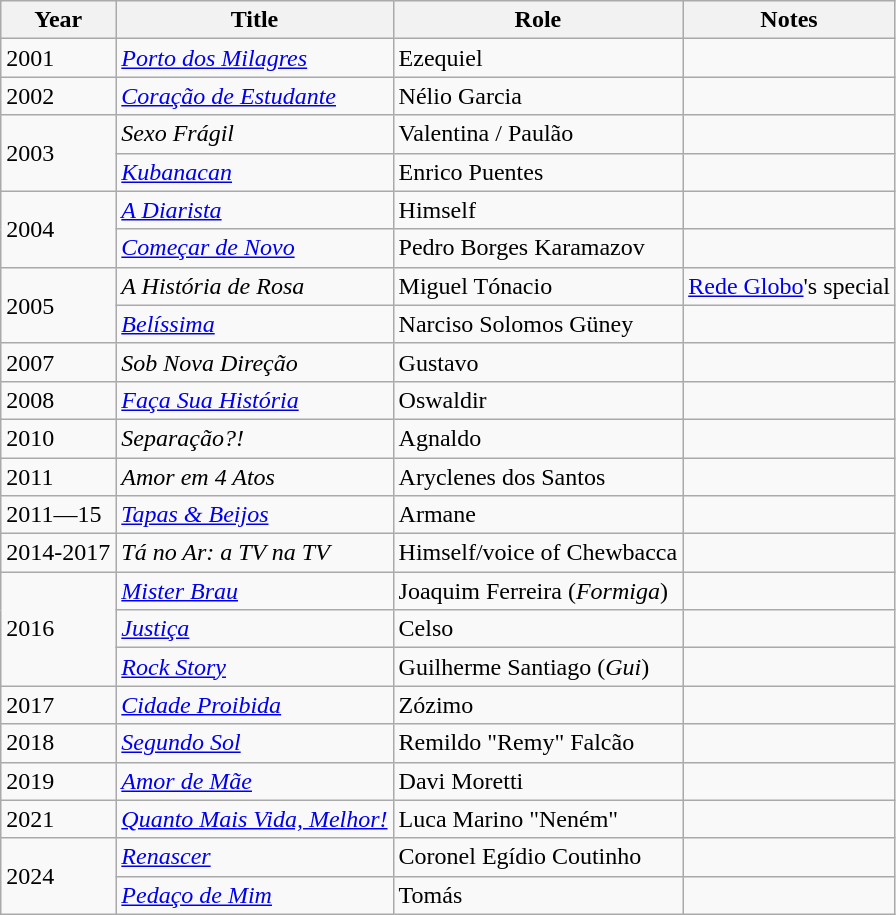<table class="wikitable">
<tr>
<th>Year</th>
<th>Title</th>
<th>Role</th>
<th>Notes</th>
</tr>
<tr>
<td>2001</td>
<td><em><a href='#'>Porto dos Milagres</a></em></td>
<td>Ezequiel</td>
<td></td>
</tr>
<tr>
<td>2002</td>
<td><em><a href='#'>Coração de Estudante</a></em></td>
<td>Nélio Garcia</td>
<td></td>
</tr>
<tr>
<td rowspan="2">2003</td>
<td><em>Sexo Frágil</em></td>
<td>Valentina / Paulão</td>
<td></td>
</tr>
<tr>
<td><em><a href='#'>Kubanacan</a></em></td>
<td>Enrico Puentes</td>
<td></td>
</tr>
<tr>
<td rowspan="2">2004</td>
<td><em><a href='#'>A Diarista</a></em></td>
<td>Himself</td>
<td></td>
</tr>
<tr>
<td><em><a href='#'>Começar de Novo</a></em></td>
<td>Pedro Borges Karamazov</td>
<td></td>
</tr>
<tr>
<td rowspan="2">2005</td>
<td><em>A História de Rosa</em></td>
<td>Miguel Tónacio</td>
<td><a href='#'>Rede Globo</a>'s special</td>
</tr>
<tr>
<td><em><a href='#'>Belíssima</a></em></td>
<td>Narciso Solomos Güney</td>
<td></td>
</tr>
<tr>
<td>2007</td>
<td><em>Sob Nova Direção</em></td>
<td>Gustavo</td>
<td></td>
</tr>
<tr>
<td>2008</td>
<td><em><a href='#'>Faça Sua História</a></em></td>
<td>Oswaldir</td>
<td></td>
</tr>
<tr>
<td>2010</td>
<td><em>Separação?!</em></td>
<td>Agnaldo</td>
<td></td>
</tr>
<tr>
<td>2011</td>
<td><em>Amor em 4 Atos</em></td>
<td>Aryclenes dos Santos</td>
<td></td>
</tr>
<tr>
<td>2011—15</td>
<td><em><a href='#'>Tapas & Beijos</a></em></td>
<td>Armane</td>
<td></td>
</tr>
<tr>
<td>2014-2017</td>
<td><em>Tá no Ar: a TV na TV</em></td>
<td>Himself/voice of Chewbacca</td>
<td></td>
</tr>
<tr>
<td rowspan=3>2016</td>
<td><em><a href='#'>Mister Brau</a></em></td>
<td>Joaquim Ferreira (<em>Formiga</em>)</td>
<td></td>
</tr>
<tr>
<td><em><a href='#'>Justiça</a></em></td>
<td>Celso</td>
<td></td>
</tr>
<tr>
<td><em><a href='#'>Rock Story</a></em></td>
<td>Guilherme Santiago (<em>Gui</em>)</td>
<td></td>
</tr>
<tr>
<td>2017</td>
<td><em><a href='#'>Cidade Proibida</a></em></td>
<td>Zózimo</td>
<td></td>
</tr>
<tr>
<td>2018</td>
<td><em><a href='#'>Segundo Sol</a></em></td>
<td>Remildo "Remy" Falcão</td>
<td></td>
</tr>
<tr>
<td>2019</td>
<td><em><a href='#'>Amor de Mãe</a></em></td>
<td>Davi Moretti</td>
<td></td>
</tr>
<tr>
<td>2021</td>
<td><em><a href='#'>Quanto Mais Vida, Melhor!</a></em></td>
<td>Luca Marino "Neném"</td>
<td></td>
</tr>
<tr>
<td rowspan=2>2024</td>
<td><em><a href='#'>Renascer</a></em></td>
<td>Coronel Egídio Coutinho</td>
<td></td>
</tr>
<tr>
<td><em><a href='#'>Pedaço de Mim</a></em></td>
<td>Tomás</td>
<td></td>
</tr>
</table>
